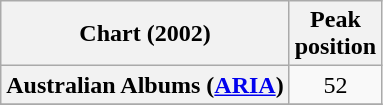<table class="wikitable sortable plainrowheaders" style="text-align:center">
<tr>
<th>Chart (2002)</th>
<th>Peak<br>position</th>
</tr>
<tr>
<th scope="row">Australian Albums (<a href='#'>ARIA</a>)</th>
<td>52</td>
</tr>
<tr>
</tr>
</table>
